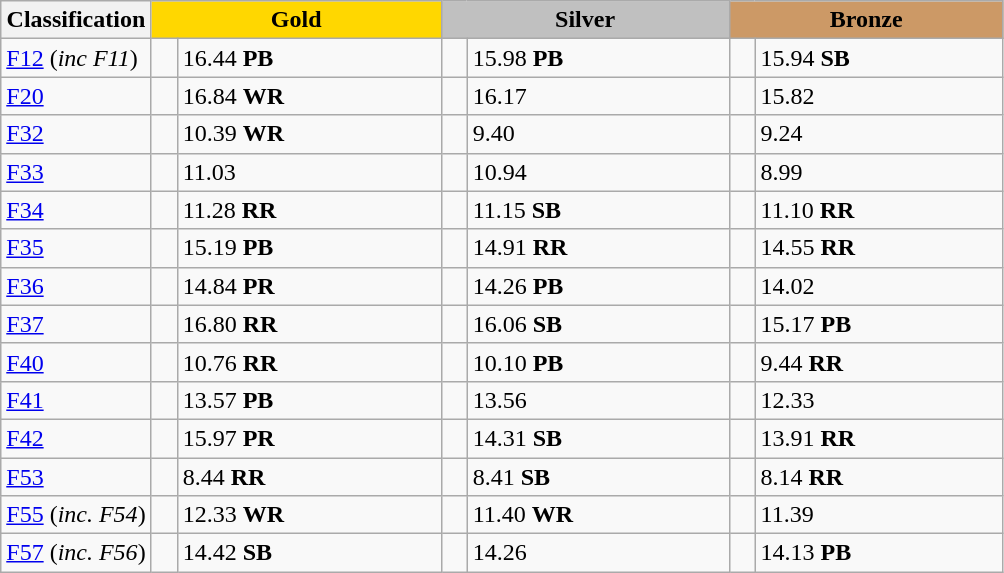<table class=wikitable style="font-size:100%">
<tr>
<th rowspan="1" width="15%">Classification</th>
<th colspan="2" style="background:gold;">Gold</th>
<th colspan="2" style="background:silver;">Silver</th>
<th colspan="2" style="background:#CC9966;">Bronze</th>
</tr>
<tr>
<td><a href='#'>F12</a> (<em>inc F11</em>)<br></td>
<td></td>
<td>16.44 <strong>PB</strong></td>
<td></td>
<td>15.98 <strong>PB</strong></td>
<td></td>
<td>15.94 <strong>SB</strong></td>
</tr>
<tr>
<td><a href='#'>F20</a> <br></td>
<td></td>
<td>16.84 <strong>WR</strong></td>
<td></td>
<td>16.17</td>
<td></td>
<td>15.82</td>
</tr>
<tr>
<td><a href='#'>F32</a><br></td>
<td></td>
<td>10.39 <strong>WR</strong></td>
<td></td>
<td>9.40</td>
<td></td>
<td>9.24</td>
</tr>
<tr>
<td><a href='#'>F33</a> <br></td>
<td></td>
<td>11.03</td>
<td></td>
<td>10.94</td>
<td></td>
<td>8.99</td>
</tr>
<tr>
<td><a href='#'>F34</a> <br></td>
<td></td>
<td>11.28 <strong>RR</strong></td>
<td></td>
<td>11.15 <strong>SB</strong></td>
<td></td>
<td>11.10 <strong>RR</strong></td>
</tr>
<tr>
<td><a href='#'>F35</a> <br></td>
<td></td>
<td>15.19 <strong>PB</strong></td>
<td></td>
<td>14.91 <strong>RR</strong></td>
<td></td>
<td>14.55 <strong>RR</strong></td>
</tr>
<tr>
<td><a href='#'>F36</a> <br></td>
<td></td>
<td>14.84 <strong>PR</strong></td>
<td></td>
<td>14.26 <strong>PB</strong></td>
<td></td>
<td>14.02</td>
</tr>
<tr>
<td><a href='#'>F37</a> <br></td>
<td></td>
<td>16.80 <strong>RR</strong></td>
<td></td>
<td>16.06 <strong>SB</strong></td>
<td></td>
<td>15.17 <strong>PB</strong></td>
</tr>
<tr>
<td><a href='#'>F40</a> <br></td>
<td></td>
<td>10.76 <strong>RR</strong></td>
<td></td>
<td>10.10 <strong>PB</strong></td>
<td></td>
<td>9.44 <strong>RR</strong></td>
</tr>
<tr>
<td><a href='#'>F41</a> <br></td>
<td></td>
<td>13.57 <strong>PB</strong></td>
<td></td>
<td>13.56</td>
<td></td>
<td>12.33</td>
</tr>
<tr>
<td><a href='#'>F42</a> <br></td>
<td></td>
<td>15.97 <strong>PR</strong></td>
<td></td>
<td>14.31 <strong>SB</strong></td>
<td></td>
<td>13.91 <strong>RR</strong></td>
</tr>
<tr>
<td><a href='#'>F53</a> <br></td>
<td></td>
<td>8.44 <strong>RR</strong></td>
<td></td>
<td>8.41 <strong>SB</strong></td>
<td></td>
<td>8.14 <strong>RR</strong></td>
</tr>
<tr>
<td><a href='#'>F55</a> (<em>inc. F54</em>) <br></td>
<td></td>
<td>12.33 <strong>WR</strong></td>
<td></td>
<td>11.40 <strong>WR</strong></td>
<td></td>
<td>11.39</td>
</tr>
<tr>
<td><a href='#'>F57</a> (<em>inc. F56</em>)<br></td>
<td></td>
<td>14.42 <strong>SB</strong></td>
<td></td>
<td>14.26</td>
<td></td>
<td>14.13 <strong>PB</strong></td>
</tr>
</table>
